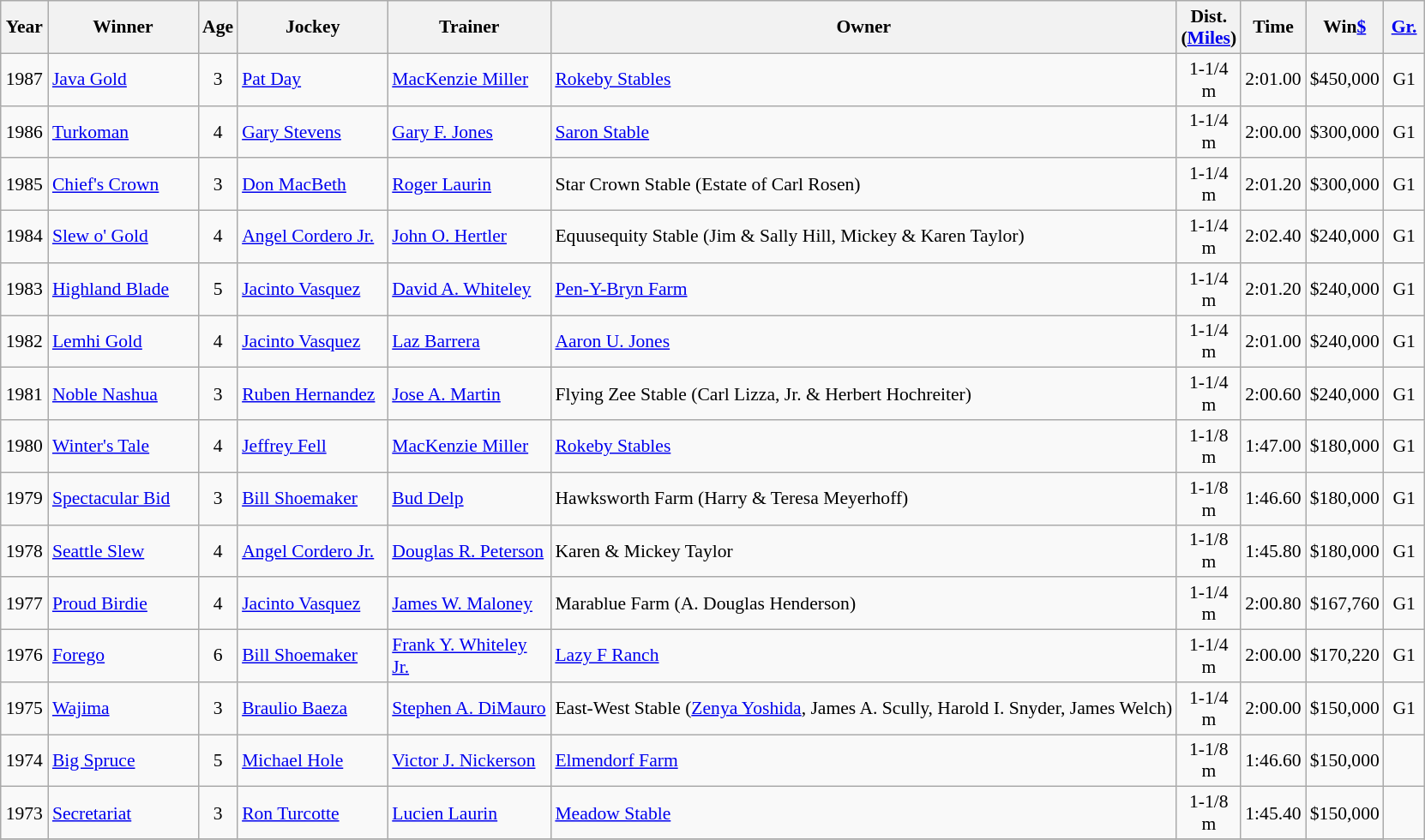<table class="wikitable sortable" style="font-size:90%">
<tr>
<th style="width:30px">Year</th>
<th style="width:110px">Winner</th>
<th style="width:20px">Age</th>
<th style="width:110px">Jockey</th>
<th style="width:120px">Trainer</th>
<th>Owner<br></th>
<th style="width:25px">Dist.<br> <span>(<a href='#'>Miles</a>)</span></th>
<th style="width:25px">Time</th>
<th style="width:25px">Win<a href='#'>$</a></th>
<th style="width:25px"><a href='#'>Gr.</a></th>
</tr>
<tr>
<td align=center>1987</td>
<td><a href='#'>Java Gold</a></td>
<td align=center>3</td>
<td><a href='#'>Pat Day</a></td>
<td><a href='#'>MacKenzie Miller</a></td>
<td><a href='#'>Rokeby Stables</a></td>
<td align=center>1-1/4 m</td>
<td>2:01.00</td>
<td>$450,000</td>
<td align=center>G1</td>
</tr>
<tr>
<td align=center>1986</td>
<td><a href='#'>Turkoman</a></td>
<td align=center>4</td>
<td><a href='#'>Gary Stevens</a></td>
<td><a href='#'>Gary F. Jones</a></td>
<td><a href='#'>Saron Stable</a></td>
<td align=center>1-1/4 m</td>
<td>2:00.00</td>
<td>$300,000</td>
<td align=center>G1</td>
</tr>
<tr>
<td align=center>1985</td>
<td><a href='#'>Chief's Crown</a></td>
<td align=center>3</td>
<td><a href='#'>Don MacBeth</a></td>
<td><a href='#'>Roger Laurin</a></td>
<td>Star Crown Stable (Estate of Carl Rosen)</td>
<td align=center>1-1/4 m</td>
<td>2:01.20</td>
<td>$300,000</td>
<td align=center>G1</td>
</tr>
<tr>
<td align=center>1984</td>
<td><a href='#'>Slew o' Gold</a></td>
<td align=center>4</td>
<td><a href='#'>Angel Cordero Jr.</a></td>
<td><a href='#'>John O. Hertler</a></td>
<td>Equusequity Stable (Jim & Sally Hill, Mickey & Karen Taylor)</td>
<td align=center>1-1/4 m</td>
<td>2:02.40</td>
<td>$240,000</td>
<td align=center>G1</td>
</tr>
<tr>
<td align=center>1983</td>
<td><a href='#'>Highland Blade</a></td>
<td align=center>5</td>
<td><a href='#'>Jacinto Vasquez</a></td>
<td><a href='#'>David A. Whiteley</a></td>
<td><a href='#'>Pen-Y-Bryn Farm</a></td>
<td align=center>1-1/4 m</td>
<td>2:01.20</td>
<td>$240,000</td>
<td align=center>G1</td>
</tr>
<tr>
<td align=center>1982</td>
<td><a href='#'>Lemhi Gold</a></td>
<td align=center>4</td>
<td><a href='#'>Jacinto Vasquez</a></td>
<td><a href='#'>Laz Barrera</a></td>
<td><a href='#'>Aaron U. Jones</a></td>
<td align=center>1-1/4 m</td>
<td>2:01.00</td>
<td>$240,000</td>
<td align=center>G1</td>
</tr>
<tr>
<td align=center>1981</td>
<td><a href='#'>Noble Nashua</a></td>
<td align=center>3</td>
<td><a href='#'>Ruben Hernandez</a></td>
<td><a href='#'>Jose A. Martin</a></td>
<td>Flying Zee Stable (Carl Lizza, Jr. & Herbert Hochreiter)</td>
<td align=center>1-1/4 m</td>
<td>2:00.60</td>
<td>$240,000</td>
<td align=center>G1</td>
</tr>
<tr>
<td align=center>1980</td>
<td><a href='#'>Winter's Tale</a></td>
<td align=center>4</td>
<td><a href='#'>Jeffrey Fell</a></td>
<td><a href='#'>MacKenzie Miller</a></td>
<td><a href='#'>Rokeby Stables</a></td>
<td align=center>1-1/8 m</td>
<td>1:47.00</td>
<td>$180,000</td>
<td align=center>G1</td>
</tr>
<tr>
<td align=center>1979</td>
<td><a href='#'>Spectacular Bid</a></td>
<td align=center>3</td>
<td><a href='#'>Bill Shoemaker</a></td>
<td><a href='#'>Bud Delp</a></td>
<td>Hawksworth Farm (Harry &  Teresa Meyerhoff)</td>
<td align=center>1-1/8 m</td>
<td>1:46.60</td>
<td>$180,000</td>
<td align=center>G1</td>
</tr>
<tr>
<td align=center>1978</td>
<td><a href='#'>Seattle Slew</a></td>
<td align=center>4</td>
<td><a href='#'>Angel Cordero Jr.</a></td>
<td><a href='#'>Douglas R. Peterson</a></td>
<td>Karen & Mickey Taylor</td>
<td align=center>1-1/8 m</td>
<td>1:45.80</td>
<td>$180,000</td>
<td align=center>G1</td>
</tr>
<tr>
<td align=center>1977</td>
<td><a href='#'>Proud Birdie</a></td>
<td align=center>4</td>
<td><a href='#'>Jacinto Vasquez</a></td>
<td><a href='#'>James W. Maloney</a></td>
<td>Marablue Farm (A. Douglas Henderson)</td>
<td align=center>1-1/4 m</td>
<td>2:00.80</td>
<td>$167,760</td>
<td align=center>G1</td>
</tr>
<tr>
<td align=center>1976</td>
<td><a href='#'>Forego</a></td>
<td align=center>6</td>
<td><a href='#'>Bill Shoemaker</a></td>
<td><a href='#'>Frank Y. Whiteley Jr.</a></td>
<td><a href='#'>Lazy F Ranch</a></td>
<td align=center>1-1/4 m</td>
<td>2:00.00</td>
<td>$170,220</td>
<td align=center>G1</td>
</tr>
<tr>
<td align=center>1975</td>
<td><a href='#'>Wajima</a></td>
<td align=center>3</td>
<td><a href='#'>Braulio Baeza</a></td>
<td><a href='#'>Stephen A. DiMauro</a></td>
<td>East-West Stable (<a href='#'>Zenya Yoshida</a>, James A. Scully, Harold I. Snyder, James Welch)</td>
<td align=center>1-1/4 m</td>
<td>2:00.00</td>
<td>$150,000</td>
<td align=center>G1</td>
</tr>
<tr>
<td align=center>1974</td>
<td><a href='#'>Big Spruce</a></td>
<td align=center>5</td>
<td><a href='#'>Michael Hole</a></td>
<td><a href='#'>Victor J. Nickerson</a></td>
<td><a href='#'>Elmendorf Farm</a></td>
<td align=center>1-1/8 m</td>
<td>1:46.60</td>
<td>$150,000</td>
<td></td>
</tr>
<tr>
<td align=center>1973</td>
<td><a href='#'>Secretariat</a></td>
<td align=center>3</td>
<td><a href='#'>Ron Turcotte</a></td>
<td><a href='#'>Lucien Laurin</a></td>
<td><a href='#'>Meadow Stable</a></td>
<td align=center>1-1/8 m</td>
<td>1:45.40</td>
<td>$150,000</td>
</tr>
<tr>
</tr>
</table>
